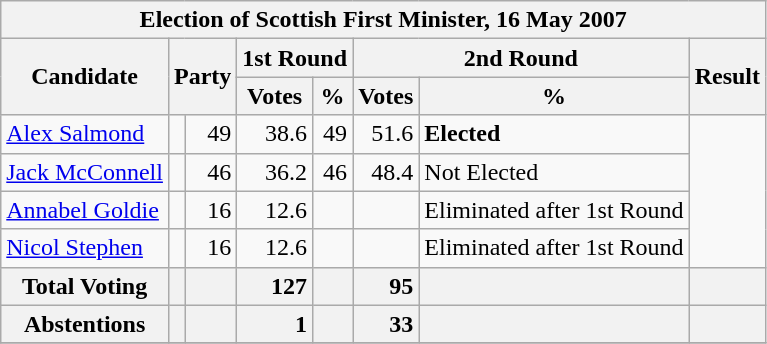<table class="wikitable">
<tr>
<th colspan=8>Election of Scottish First Minister, 16 May 2007</th>
</tr>
<tr>
<th rowspan=2>Candidate</th>
<th colspan=2 rowspan=2>Party</th>
<th colspan=2>1st Round</th>
<th colspan=2>2nd Round</th>
<th rowspan=2>Result</th>
</tr>
<tr>
<th>Votes</th>
<th>%</th>
<th>Votes</th>
<th>%</th>
</tr>
<tr>
<td><a href='#'>Alex Salmond</a></td>
<td></td>
<td style="text-align:right">49</td>
<td style="text-align:right">38.6</td>
<td style="text-align:right">49</td>
<td style="text-align:right">51.6</td>
<td><strong>Elected</strong></td>
</tr>
<tr>
<td><a href='#'>Jack McConnell</a></td>
<td></td>
<td style="text-align:right">46</td>
<td style="text-align:right">36.2</td>
<td style="text-align:right">46</td>
<td style="text-align:right">48.4</td>
<td>Not Elected</td>
</tr>
<tr>
<td><a href='#'>Annabel Goldie</a></td>
<td></td>
<td style="text-align:right">16</td>
<td style="text-align:right">12.6</td>
<td style="text-align:right"></td>
<td style="text-align:right"></td>
<td>Eliminated after 1st Round</td>
</tr>
<tr>
<td><a href='#'>Nicol Stephen</a></td>
<td></td>
<td style="text-align:right">16</td>
<td style="text-align:right">12.6</td>
<td style="text-align:right"></td>
<td style="text-align:right"></td>
<td>Eliminated after 1st Round</td>
</tr>
<tr>
<th>Total Voting</th>
<th></th>
<th></th>
<th style="text-align:right">127</th>
<th></th>
<th style="text-align:right">95</th>
<th></th>
<th></th>
</tr>
<tr>
<th>Abstentions</th>
<th></th>
<th></th>
<th style="text-align:right">1</th>
<th></th>
<th style="text-align:right">33</th>
<th></th>
<th></th>
</tr>
<tr>
</tr>
</table>
